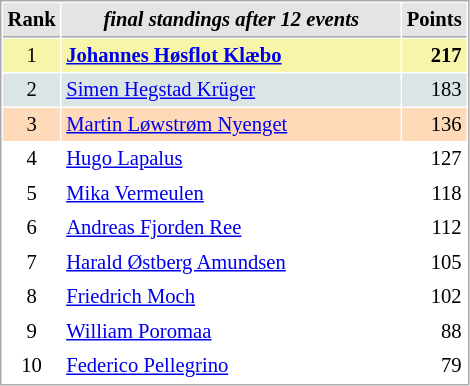<table cellspacing="1" cellpadding="3" style="border:1px solid #AAAAAA;font-size:86%">
<tr style="background-color: #E4E4E4;">
<th style="border-bottom:1px solid #AAAAAA" width=10>Rank</th>
<th style="border-bottom:1px solid #AAAAAA" width=220><em>final standings after 12 events</em></th>
<th style="border-bottom:1px solid #AAAAAA" width=20 align=right>Points</th>
</tr>
<tr style="background:#f7f6a8;">
<td align=center>1</td>
<td> <strong><a href='#'>Johannes Høsflot Klæbo</a></strong></td>
<td align=right><strong>217</strong></td>
</tr>
<tr style="background:#dce5e5;">
<td align=center>2</td>
<td> <a href='#'>Simen Hegstad Krüger</a></td>
<td align=right>183</td>
</tr>
<tr style="background:#ffdab9;">
<td align=center>3</td>
<td> <a href='#'>Martin Løwstrøm Nyenget</a></td>
<td align=right>136</td>
</tr>
<tr>
<td align=center>4</td>
<td> <a href='#'>Hugo Lapalus</a></td>
<td align=right>127</td>
</tr>
<tr>
<td align=center>5</td>
<td> <a href='#'>Mika Vermeulen</a></td>
<td align=right>118</td>
</tr>
<tr>
<td align=center>6</td>
<td> <a href='#'>Andreas Fjorden Ree</a></td>
<td align=right>112</td>
</tr>
<tr>
<td align=center>7</td>
<td> <a href='#'>Harald Østberg Amundsen</a></td>
<td align=right>105</td>
</tr>
<tr>
<td align=center>8</td>
<td> <a href='#'>Friedrich Moch</a></td>
<td align=right>102</td>
</tr>
<tr>
<td align=center>9</td>
<td> <a href='#'>William Poromaa</a></td>
<td align=right>88</td>
</tr>
<tr>
<td align=center>10</td>
<td> <a href='#'>Federico Pellegrino</a></td>
<td align=right>79</td>
</tr>
</table>
